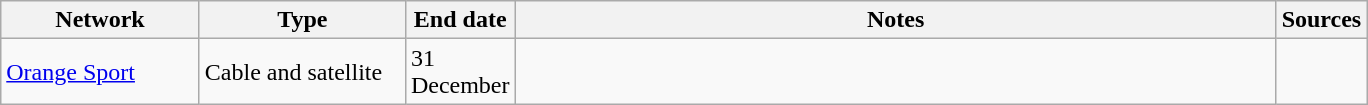<table class="wikitable">
<tr>
<th style="text-align:center; width:125px">Network</th>
<th style="text-align:center; width:130px">Type</th>
<th style="text-align:center; width:60px">End date</th>
<th style="text-align:center; width:500px">Notes</th>
<th style="text-align:center; width:30px">Sources</th>
</tr>
<tr>
<td><a href='#'>Orange Sport</a></td>
<td>Cable and satellite</td>
<td>31 December</td>
<td></td>
<td></td>
</tr>
</table>
